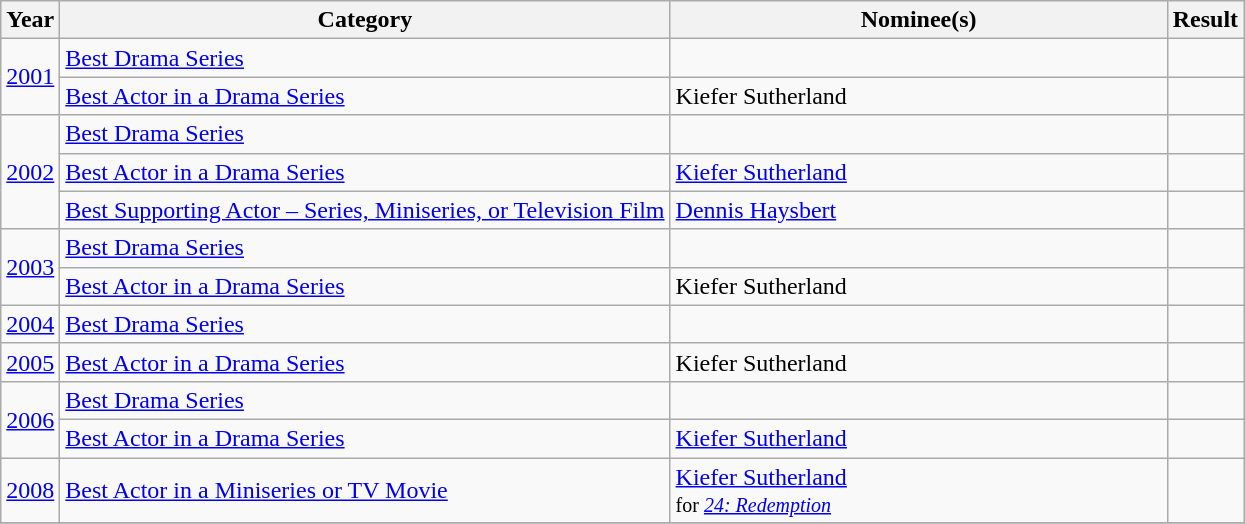<table class="wikitable">
<tr>
<th>Year</th>
<th>Category</th>
<th style="width:40%;">Nominee(s)</th>
<th>Result</th>
</tr>
<tr>
<td rowspan=2><a href='#'>2001</a></td>
<td><a href='#'>Best Drama Series</a></td>
<td></td>
<td></td>
</tr>
<tr>
<td><a href='#'>Best Actor in a Drama Series</a></td>
<td>Kiefer Sutherland</td>
<td></td>
</tr>
<tr>
<td rowspan=3><a href='#'>2002</a></td>
<td><a href='#'>Best Drama Series</a></td>
<td></td>
<td></td>
</tr>
<tr>
<td><a href='#'>Best Actor in a Drama Series</a></td>
<td><a href='#'>Kiefer Sutherland</a></td>
<td></td>
</tr>
<tr>
<td><a href='#'>Best Supporting Actor – Series, Miniseries, or Television Film</a></td>
<td><a href='#'>Dennis Haysbert</a></td>
<td></td>
</tr>
<tr>
<td rowspan=2><a href='#'>2003</a></td>
<td><a href='#'>Best Drama Series</a></td>
<td></td>
<td></td>
</tr>
<tr>
<td><a href='#'>Best Actor in a Drama Series</a></td>
<td>Kiefer Sutherland</td>
<td></td>
</tr>
<tr>
<td rowspan=1><a href='#'>2004</a></td>
<td><a href='#'>Best Drama Series</a></td>
<td></td>
<td></td>
</tr>
<tr>
<td rowspan=1><a href='#'>2005</a></td>
<td><a href='#'>Best Actor in a Drama Series</a></td>
<td>Kiefer Sutherland</td>
<td></td>
</tr>
<tr>
<td rowspan=2><a href='#'>2006</a></td>
<td><a href='#'>Best Drama Series</a></td>
<td></td>
<td></td>
</tr>
<tr>
<td><a href='#'>Best Actor in a Drama Series</a></td>
<td><a href='#'>Kiefer Sutherland</a></td>
<td></td>
</tr>
<tr>
<td rowspan=1><a href='#'>2008</a></td>
<td><a href='#'>Best Actor in a Miniseries or TV Movie</a></td>
<td><a href='#'>Kiefer Sutherland</a><br><small>for <em><a href='#'>24: Redemption</a></em></small></td>
<td></td>
</tr>
<tr>
</tr>
</table>
